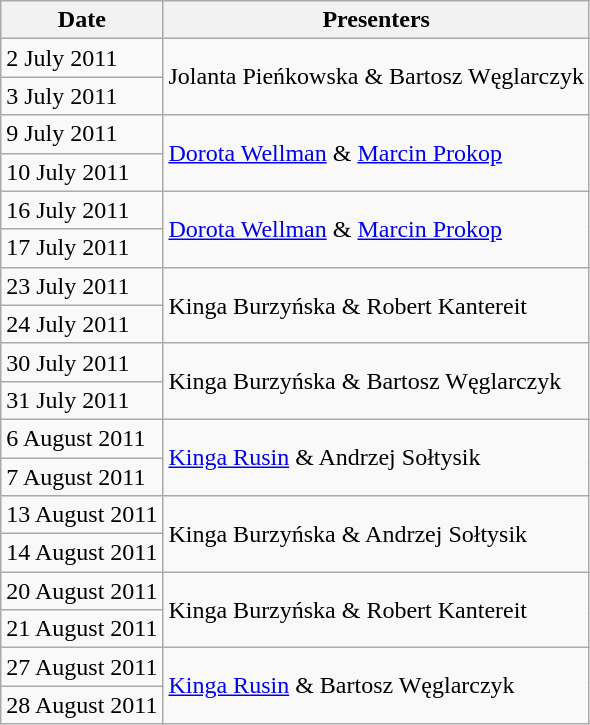<table class="wikitable" style="font-size:100%;">
<tr>
<th>Date</th>
<th>Presenters</th>
</tr>
<tr>
<td>2 July 2011</td>
<td rowspan=2>Jolanta Pieńkowska & Bartosz Węglarczyk</td>
</tr>
<tr>
<td>3 July 2011</td>
</tr>
<tr>
<td>9 July 2011</td>
<td rowspan=2><a href='#'>Dorota Wellman</a> & <a href='#'>Marcin Prokop</a></td>
</tr>
<tr>
<td>10 July 2011</td>
</tr>
<tr>
<td>16 July 2011</td>
<td rowspan=2><a href='#'>Dorota Wellman</a> & <a href='#'>Marcin Prokop</a></td>
</tr>
<tr>
<td>17 July 2011</td>
</tr>
<tr>
<td>23 July 2011</td>
<td rowspan=2>Kinga Burzyńska & Robert Kantereit</td>
</tr>
<tr>
<td>24 July 2011</td>
</tr>
<tr>
<td>30 July 2011</td>
<td rowspan=2>Kinga Burzyńska & Bartosz Węglarczyk</td>
</tr>
<tr>
<td>31 July 2011</td>
</tr>
<tr>
<td>6 August 2011</td>
<td rowspan=2><a href='#'>Kinga Rusin</a> & Andrzej Sołtysik</td>
</tr>
<tr>
<td>7 August 2011</td>
</tr>
<tr>
<td>13 August 2011</td>
<td rowspan=2>Kinga Burzyńska & Andrzej Sołtysik</td>
</tr>
<tr>
<td>14 August 2011</td>
</tr>
<tr>
<td>20 August 2011</td>
<td rowspan=2>Kinga Burzyńska & Robert Kantereit</td>
</tr>
<tr>
<td>21 August 2011</td>
</tr>
<tr>
<td>27 August 2011</td>
<td rowspan=2><a href='#'>Kinga Rusin</a> & Bartosz Węglarczyk</td>
</tr>
<tr>
<td>28 August 2011</td>
</tr>
</table>
